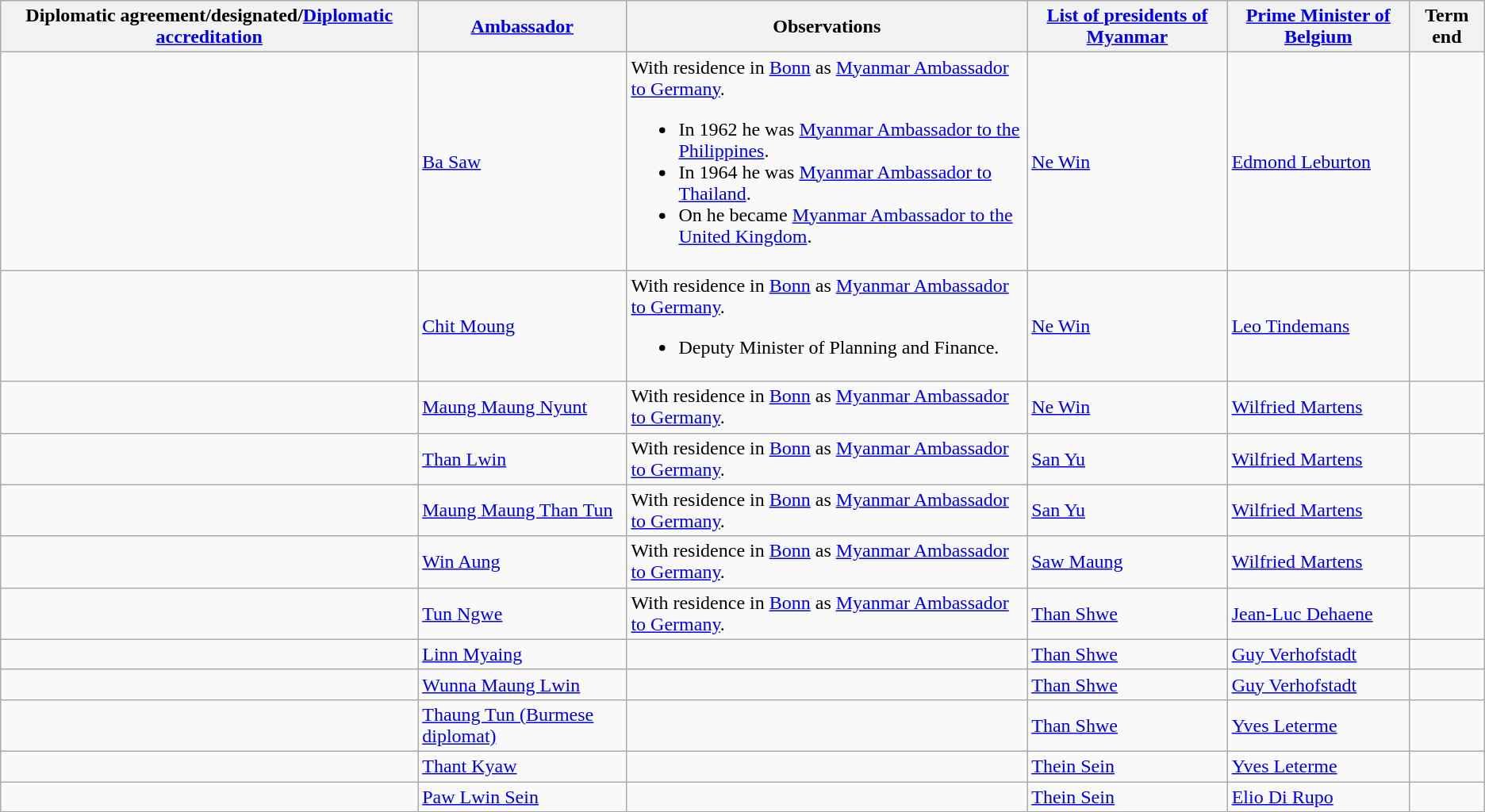<table class="wikitable sortable">
<tr>
<th>Diplomatic agreement/designated/<a href='#'>Diplomatic accreditation</a></th>
<th><a href='#'>Ambassador</a></th>
<th>Observations</th>
<th><a href='#'>List of presidents of Myanmar</a></th>
<th><a href='#'>Prime Minister of Belgium</a></th>
<th>Term end</th>
</tr>
<tr>
<td></td>
<td><a href='#'>Ba Saw</a></td>
<td>With residence in <a href='#'>Bonn</a> as <a href='#'>Myanmar Ambassador to Germany</a>.<br><ul><li>In 1962 he was <a href='#'>Myanmar Ambassador to the Philippines</a>.</li><li>In 1964 he was <a href='#'>Myanmar Ambassador to Thailand</a>.</li><li>On  he became <a href='#'>Myanmar Ambassador to the United Kingdom</a>.</li></ul></td>
<td><a href='#'>Ne Win</a></td>
<td><a href='#'>Edmond Leburton</a></td>
<td></td>
</tr>
<tr>
<td></td>
<td><a href='#'>Chit Moung</a></td>
<td>With residence in <a href='#'>Bonn</a> as <a href='#'>Myanmar Ambassador to Germany</a>.<br><ul><li>Deputy Minister of Planning and Finance.</li></ul></td>
<td><a href='#'>Ne Win</a></td>
<td><a href='#'>Leo Tindemans</a></td>
<td></td>
</tr>
<tr>
<td></td>
<td><a href='#'>Maung Maung Nyunt</a></td>
<td>With residence in <a href='#'>Bonn</a> as <a href='#'>Myanmar Ambassador to Germany</a>.</td>
<td><a href='#'>Ne Win</a></td>
<td><a href='#'>Wilfried Martens</a></td>
<td></td>
</tr>
<tr>
<td></td>
<td><a href='#'>Than Lwin</a></td>
<td>With residence in <a href='#'>Bonn</a> as <a href='#'>Myanmar Ambassador to Germany</a>.</td>
<td><a href='#'>San Yu</a></td>
<td><a href='#'>Wilfried Martens</a></td>
<td></td>
</tr>
<tr>
<td></td>
<td><a href='#'>Maung Maung Than Tun</a></td>
<td>With residence in <a href='#'>Bonn</a> as <a href='#'>Myanmar Ambassador to Germany</a>.</td>
<td><a href='#'>San Yu</a></td>
<td><a href='#'>Wilfried Martens</a></td>
<td></td>
</tr>
<tr>
<td></td>
<td><a href='#'>Win Aung</a></td>
<td>With residence in <a href='#'>Bonn</a> as <a href='#'>Myanmar Ambassador to Germany</a>.</td>
<td><a href='#'>Saw Maung</a></td>
<td><a href='#'>Wilfried Martens</a></td>
<td></td>
</tr>
<tr>
<td></td>
<td><a href='#'>Tun Ngwe</a></td>
<td>With residence in <a href='#'>Bonn</a> as <a href='#'>Myanmar Ambassador to Germany</a>.</td>
<td><a href='#'>Than Shwe</a></td>
<td><a href='#'>Jean-Luc Dehaene</a></td>
<td></td>
</tr>
<tr>
<td></td>
<td><a href='#'>Linn Myaing</a></td>
<td></td>
<td><a href='#'>Than Shwe</a></td>
<td><a href='#'>Guy Verhofstadt</a></td>
<td></td>
</tr>
<tr>
<td></td>
<td><a href='#'>Wunna Maung Lwin</a></td>
<td></td>
<td><a href='#'>Than Shwe</a></td>
<td><a href='#'>Guy Verhofstadt</a></td>
<td></td>
</tr>
<tr>
<td></td>
<td><a href='#'>Thaung Tun (Burmese diplomat)</a></td>
<td></td>
<td><a href='#'>Than Shwe</a></td>
<td><a href='#'>Yves Leterme</a></td>
<td></td>
</tr>
<tr>
<td></td>
<td><a href='#'>Thant Kyaw</a></td>
<td></td>
<td><a href='#'>Thein Sein</a></td>
<td><a href='#'>Yves Leterme</a></td>
<td></td>
</tr>
<tr>
<td></td>
<td><a href='#'>Paw Lwin Sein</a></td>
<td></td>
<td><a href='#'>Thein Sein</a></td>
<td><a href='#'>Elio Di Rupo</a></td>
<td></td>
</tr>
</table>
